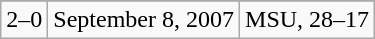<table class="wikitable">
<tr align="center">
</tr>
<tr align="center">
<td>2–0</td>
<td>September 8, 2007</td>
<td>MSU, 28–17</td>
</tr>
</table>
